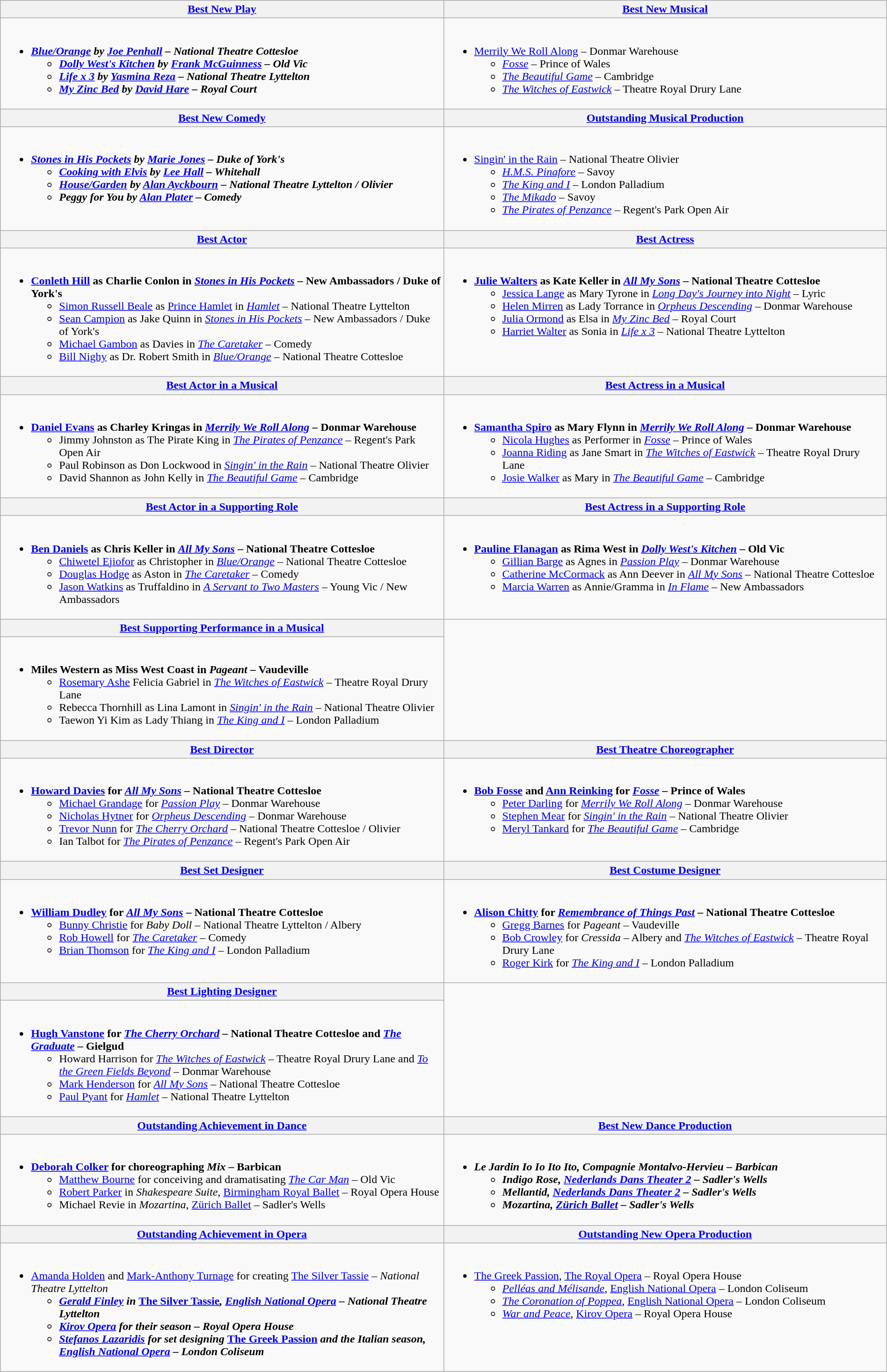<table class=wikitable width="100%">
<tr>
<th width="50%"><a href='#'>Best New Play</a></th>
<th width="50%"><a href='#'>Best New Musical</a></th>
</tr>
<tr>
<td valign="top"><br><ul><li><strong><em><a href='#'>Blue/Orange</a><em> by <a href='#'>Joe Penhall</a> – National Theatre Cottesloe<strong><ul><li></em><a href='#'>Dolly West's Kitchen</a><em> by <a href='#'>Frank McGuinness</a> – Old Vic</li><li></em><a href='#'>Life x 3</a><em> by <a href='#'>Yasmina Reza</a> – National Theatre Lyttelton</li><li></em><a href='#'>My Zinc Bed</a><em> by <a href='#'>David Hare</a> – Royal Court</li></ul></li></ul></td>
<td valign="top"><br><ul><li></em></strong><a href='#'>Merrily We Roll Along</a></em> – Donmar Warehouse</strong><ul><li><em><a href='#'>Fosse</a></em> – Prince of Wales</li><li><em><a href='#'>The Beautiful Game</a></em> – Cambridge</li><li><em><a href='#'>The Witches of Eastwick</a></em> – Theatre Royal Drury Lane</li></ul></li></ul></td>
</tr>
<tr>
<th width="50%"><a href='#'>Best New Comedy</a></th>
<th width="50%"><a href='#'>Outstanding Musical Production</a></th>
</tr>
<tr>
<td valign="top"><br><ul><li><strong><em><a href='#'>Stones in His Pockets</a><em> by <a href='#'>Marie Jones</a> – Duke of York's<strong><ul><li></em><a href='#'>Cooking with Elvis</a><em> by <a href='#'>Lee Hall</a> – Whitehall</li><li></em><a href='#'>House/Garden</a><em> by <a href='#'>Alan Ayckbourn</a> – National Theatre Lyttelton / Olivier</li><li></em>Peggy for You<em> by <a href='#'>Alan Plater</a> – Comedy</li></ul></li></ul></td>
<td valign="top"><br><ul><li></em></strong><a href='#'>Singin' in the Rain</a></em> – National Theatre Olivier</strong><ul><li><em><a href='#'>H.M.S. Pinafore</a></em> – Savoy</li><li><em><a href='#'>The King and I</a></em> – London Palladium</li><li><em><a href='#'>The Mikado</a></em> – Savoy</li><li><em><a href='#'>The Pirates of Penzance</a></em> – Regent's Park Open Air</li></ul></li></ul></td>
</tr>
<tr>
<th style="width="50%"><a href='#'>Best Actor</a></th>
<th style="width="50%"><a href='#'>Best Actress</a></th>
</tr>
<tr>
<td valign="top"><br><ul><li><strong><a href='#'>Conleth Hill</a> as Charlie Conlon in <em><a href='#'>Stones in His Pockets</a></em> – New Ambassadors / Duke of York's</strong><ul><li><a href='#'>Simon Russell Beale</a> as <a href='#'>Prince Hamlet</a> in <em><a href='#'>Hamlet</a></em> – National Theatre Lyttelton</li><li><a href='#'>Sean Campion</a> as Jake Quinn in <em><a href='#'>Stones in His Pockets</a></em> – New Ambassadors / Duke of York's</li><li><a href='#'>Michael Gambon</a> as Davies in <em><a href='#'>The Caretaker</a></em> – Comedy</li><li><a href='#'>Bill Nighy</a> as Dr. Robert Smith in <em><a href='#'>Blue/Orange</a></em> – National Theatre Cottesloe</li></ul></li></ul></td>
<td valign="top"><br><ul><li><strong><a href='#'>Julie Walters</a> as Kate Keller in <em><a href='#'>All My Sons</a></em> – National Theatre Cottesloe</strong><ul><li><a href='#'>Jessica Lange</a> as Mary Tyrone in <em><a href='#'>Long Day's Journey into Night</a></em> – Lyric</li><li><a href='#'>Helen Mirren</a> as Lady Torrance in <em><a href='#'>Orpheus Descending</a></em> – Donmar Warehouse</li><li><a href='#'>Julia Ormond</a> as Elsa in <em><a href='#'>My Zinc Bed</a></em> – Royal Court</li><li><a href='#'>Harriet Walter</a> as Sonia in <em><a href='#'>Life x 3</a></em> – National Theatre Lyttelton</li></ul></li></ul></td>
</tr>
<tr>
<th style="width="50%"><a href='#'>Best Actor in a Musical</a></th>
<th style="width="50%"><a href='#'>Best Actress in a Musical</a></th>
</tr>
<tr>
<td valign="top"><br><ul><li><strong><a href='#'>Daniel Evans</a> as Charley Kringas in <em><a href='#'>Merrily We Roll Along</a></em> – Donmar Warehouse</strong><ul><li>Jimmy Johnston as The Pirate King in <em><a href='#'>The Pirates of Penzance</a></em> – Regent's Park Open Air</li><li>Paul Robinson as Don Lockwood in <em><a href='#'>Singin' in the Rain</a></em> – National Theatre Olivier</li><li>David Shannon as John Kelly in <em><a href='#'>The Beautiful Game</a></em> – Cambridge</li></ul></li></ul></td>
<td valign="top"><br><ul><li><strong><a href='#'>Samantha Spiro</a> as Mary Flynn in <em><a href='#'>Merrily We Roll Along</a></em> – Donmar Warehouse</strong><ul><li><a href='#'>Nicola Hughes</a> as Performer in <em><a href='#'>Fosse</a></em> – Prince of Wales</li><li><a href='#'>Joanna Riding</a> as Jane Smart in <em><a href='#'>The Witches of Eastwick</a></em> – Theatre Royal Drury Lane</li><li><a href='#'>Josie Walker</a> as Mary in <em><a href='#'>The Beautiful Game</a></em> – Cambridge</li></ul></li></ul></td>
</tr>
<tr>
<th style="width="50%"><a href='#'>Best Actor in a Supporting Role</a></th>
<th style="width="50%"><a href='#'>Best Actress in a Supporting Role</a></th>
</tr>
<tr>
<td valign="top"><br><ul><li><strong><a href='#'>Ben Daniels</a> as Chris Keller in <em><a href='#'>All My Sons</a></em> – National Theatre Cottesloe</strong><ul><li><a href='#'>Chiwetel Ejiofor</a> as Christopher in <em><a href='#'>Blue/Orange</a></em> – National Theatre Cottesloe</li><li><a href='#'>Douglas Hodge</a> as Aston in <em><a href='#'>The Caretaker</a></em> – Comedy</li><li><a href='#'>Jason Watkins</a> as Truffaldino in <em><a href='#'>A Servant to Two Masters</a></em> – Young Vic / New Ambassadors</li></ul></li></ul></td>
<td valign="top"><br><ul><li><strong><a href='#'>Pauline Flanagan</a> as Rima West in <em><a href='#'>Dolly West's Kitchen</a></em> – Old Vic</strong><ul><li><a href='#'>Gillian Barge</a> as Agnes in <em><a href='#'>Passion Play</a></em> – Donmar Warehouse</li><li><a href='#'>Catherine McCormack</a> as Ann Deever in <em><a href='#'>All My Sons</a></em> – National Theatre Cottesloe</li><li><a href='#'>Marcia Warren</a> as Annie/Gramma in <em><a href='#'>In Flame</a></em> – New Ambassadors</li></ul></li></ul></td>
</tr>
<tr>
<th colspan=1><a href='#'>Best Supporting Performance in a Musical</a></th>
</tr>
<tr>
<td><br><ul><li><strong>Miles Western as Miss West Coast in <em>Pageant</em> – Vaudeville</strong><ul><li><a href='#'>Rosemary Ashe</a> Felicia Gabriel in <em><a href='#'>The Witches of Eastwick</a></em> – Theatre Royal Drury Lane</li><li>Rebecca Thornhill as Lina Lamont in <em><a href='#'>Singin' in the Rain</a></em> – National Theatre Olivier</li><li>Taewon Yi Kim as Lady Thiang in <em><a href='#'>The King and I</a></em> – London Palladium</li></ul></li></ul></td>
</tr>
<tr>
<th style="width="50%"><a href='#'>Best Director</a></th>
<th style="width="50%"><a href='#'>Best Theatre Choreographer</a></th>
</tr>
<tr>
<td valign="top"><br><ul><li><strong><a href='#'>Howard Davies</a> for <em><a href='#'>All My Sons</a></em> – National Theatre Cottesloe</strong><ul><li><a href='#'>Michael Grandage</a> for <em><a href='#'>Passion Play</a></em> – Donmar Warehouse</li><li><a href='#'>Nicholas Hytner</a> for <em><a href='#'>Orpheus Descending</a></em> – Donmar Warehouse</li><li><a href='#'>Trevor Nunn</a> for <em><a href='#'>The Cherry Orchard</a></em> – National Theatre Cottesloe / Olivier</li><li>Ian Talbot for <em><a href='#'>The Pirates of Penzance</a></em> – Regent's Park Open Air</li></ul></li></ul></td>
<td valign="top"><br><ul><li><strong><a href='#'>Bob Fosse</a> and <a href='#'>Ann Reinking</a> for <em><a href='#'>Fosse</a></em> – Prince of Wales</strong><ul><li><a href='#'>Peter Darling</a> for <em><a href='#'>Merrily We Roll Along</a></em> – Donmar Warehouse</li><li><a href='#'>Stephen Mear</a> for <em><a href='#'>Singin' in the Rain</a></em> – National Theatre Olivier</li><li><a href='#'>Meryl Tankard</a> for <em><a href='#'>The Beautiful Game</a></em> – Cambridge</li></ul></li></ul></td>
</tr>
<tr>
<th colspan=1><a href='#'>Best Set Designer</a></th>
<th colspan=1><a href='#'>Best Costume Designer</a></th>
</tr>
<tr>
<td valign="top"><br><ul><li><strong><a href='#'>William Dudley</a> for <em><a href='#'>All My Sons</a></em> – National Theatre Cottesloe</strong><ul><li><a href='#'>Bunny Christie</a> for <em>Baby Doll</em> – National Theatre Lyttelton / Albery</li><li><a href='#'>Rob Howell</a> for <em><a href='#'>The Caretaker</a></em> – Comedy</li><li><a href='#'>Brian Thomson</a> for <em><a href='#'>The King and I</a></em> – London Palladium</li></ul></li></ul></td>
<td valign="top"><br><ul><li><strong><a href='#'>Alison Chitty</a> for <em><a href='#'>Remembrance of Things Past</a></em> – National Theatre Cottesloe</strong><ul><li><a href='#'>Gregg Barnes</a> for <em>Pageant</em> – Vaudeville</li><li><a href='#'>Bob Crowley</a> for <em>Cressida</em> – Albery and <em><a href='#'>The Witches of Eastwick</a></em> – Theatre Royal Drury Lane</li><li><a href='#'>Roger Kirk</a> for <em><a href='#'>The King and I</a></em> – London Palladium</li></ul></li></ul></td>
</tr>
<tr>
<th colspan=1><a href='#'>Best Lighting Designer</a></th>
</tr>
<tr>
<td><br><ul><li><strong><a href='#'>Hugh Vanstone</a> for <em><a href='#'>The Cherry Orchard</a></em> – National Theatre Cottesloe and <em><a href='#'>The Graduate</a></em> – Gielgud</strong><ul><li>Howard Harrison for <em><a href='#'>The Witches of Eastwick</a></em> – Theatre Royal Drury Lane and <em><a href='#'>To the Green Fields Beyond</a></em> – Donmar Warehouse</li><li><a href='#'>Mark Henderson</a> for <em><a href='#'>All My Sons</a></em> – National Theatre Cottesloe</li><li><a href='#'>Paul Pyant</a> for <em><a href='#'>Hamlet</a></em> – National Theatre Lyttelton</li></ul></li></ul></td>
</tr>
<tr>
<th style="width="50%"><a href='#'>Outstanding Achievement in Dance</a></th>
<th style="width="50%"><a href='#'>Best New Dance Production</a></th>
</tr>
<tr>
<td valign="top"><br><ul><li><strong><a href='#'>Deborah Colker</a> for choreographing <em>Mix</em> – Barbican</strong><ul><li><a href='#'>Matthew Bourne</a> for conceiving and dramatisating <em><a href='#'>The Car Man</a></em> – Old Vic</li><li><a href='#'>Robert Parker</a> in <em>Shakespeare Suite</em>, <a href='#'>Birmingham Royal Ballet</a> – Royal Opera House</li><li>Michael Revie in <em>Mozartina</em>, <a href='#'>Zürich Ballet</a> – Sadler's Wells</li></ul></li></ul></td>
<td valign="top"><br><ul><li><strong><em>Le Jardin Io Io Ito Ito<em>, Compagnie Montalvo-Hervieu – Barbican<strong><ul><li></em>Indigo Rose<em>, <a href='#'>Nederlands Dans Theater 2</a> – Sadler's Wells</li><li></em>Mellantid<em>, <a href='#'>Nederlands Dans Theater 2</a> – Sadler's Wells</li><li></em>Mozartina<em>, <a href='#'>Zürich Ballet</a> – Sadler's Wells</li></ul></li></ul></td>
</tr>
<tr>
<th style="width="50%"><a href='#'>Outstanding Achievement in Opera</a></th>
<th style="width="50%"><a href='#'>Outstanding New Opera Production</a></th>
</tr>
<tr>
<td valign="top"><br><ul><li></strong><a href='#'>Amanda Holden</a> and <a href='#'>Mark-Anthony Turnage</a> for creating </em><a href='#'>The Silver Tassie</a><em> – National Theatre Lyttelton<strong><ul><li><a href='#'>Gerald Finley</a> in </em><a href='#'>The Silver Tassie</a><em>, <a href='#'>English National Opera</a> – National Theatre Lyttelton</li><li><a href='#'>Kirov Opera</a> for their season – Royal Opera House</li><li><a href='#'>Stefanos Lazaridis</a> for set designing </em><a href='#'>The Greek Passion</a><em> and the Italian season, <a href='#'>English National Opera</a> – London Coliseum</li></ul></li></ul></td>
<td valign="top"><br><ul><li></em></strong><a href='#'>The Greek Passion</a></em>, <a href='#'>The Royal Opera</a> – Royal Opera House</strong><ul><li><em><a href='#'>Pelléas and Mélisande</a></em>, <a href='#'>English National Opera</a> – London Coliseum</li><li><em><a href='#'>The Coronation of Poppea</a></em>, <a href='#'>English National Opera</a> – London Coliseum</li><li><em><a href='#'>War and Peace</a></em>, <a href='#'>Kirov Opera</a> – Royal Opera House</li></ul></li></ul></td>
</tr>
</table>
